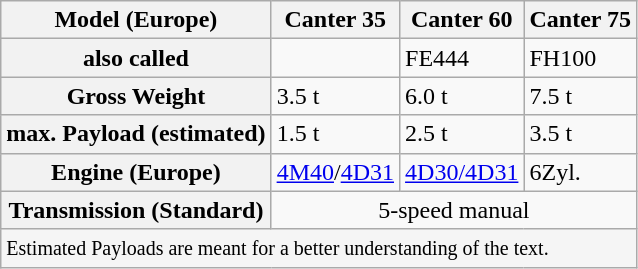<table class="wikitable">
<tr>
<th>Model (Europe)</th>
<th>Canter 35</th>
<th>Canter 60</th>
<th>Canter 75</th>
</tr>
<tr>
<th>also called</th>
<td></td>
<td>FE444</td>
<td>FH100</td>
</tr>
<tr>
<th>Gross Weight</th>
<td>3.5 t</td>
<td>6.0 t</td>
<td>7.5 t</td>
</tr>
<tr>
<th>max. Payload (estimated)</th>
<td>1.5 t</td>
<td>2.5 t</td>
<td>3.5 t</td>
</tr>
<tr>
<th>Engine (Europe)</th>
<td><a href='#'>4M40</a>/<a href='#'>4D31</a></td>
<td><a href='#'>4D30/4D31</a></td>
<td>6Zyl.</td>
</tr>
<tr>
<th>Transmission (Standard)</th>
<td colspan="3" style="text-align:center;">5-speed manual</td>
</tr>
<tr>
<td colspan=4 style="background:#F5F5F5"><small>Estimated Payloads are meant for a better understanding of the text.</small></td>
</tr>
</table>
